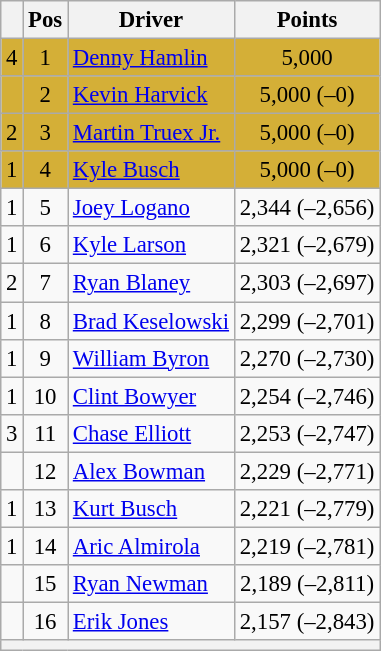<table class="wikitable" style="font-size: 95%">
<tr>
<th></th>
<th>Pos</th>
<th>Driver</th>
<th>Points</th>
</tr>
<tr style="background:#D4AF37;">
<td align="left"> 4</td>
<td style="text-align:center;">1</td>
<td><a href='#'>Denny Hamlin</a></td>
<td style="text-align:center;">5,000</td>
</tr>
<tr style="background:#D4AF37;">
<td align="left"></td>
<td style="text-align:center;">2</td>
<td><a href='#'>Kevin Harvick</a></td>
<td style="text-align:center;">5,000 (–0)</td>
</tr>
<tr style="background:#D4AF37;">
<td align="left"> 2</td>
<td style="text-align:center;">3</td>
<td><a href='#'>Martin Truex Jr.</a></td>
<td style="text-align:center;">5,000 (–0)</td>
</tr>
<tr style="background:#D4AF37;">
<td align="left"> 1</td>
<td style="text-align:center;">4</td>
<td><a href='#'>Kyle Busch</a></td>
<td style="text-align:center;">5,000 (–0)</td>
</tr>
<tr>
<td align="left"> 1</td>
<td style="text-align:center;">5</td>
<td><a href='#'>Joey Logano</a></td>
<td style="text-align:center;">2,344 (–2,656)</td>
</tr>
<tr>
<td align="left"> 1</td>
<td style="text-align:center;">6</td>
<td><a href='#'>Kyle Larson</a></td>
<td style="text-align:center;">2,321 (–2,679)</td>
</tr>
<tr>
<td align="left"> 2</td>
<td style="text-align:center;">7</td>
<td><a href='#'>Ryan Blaney</a></td>
<td style="text-align:center;">2,303 (–2,697)</td>
</tr>
<tr>
<td align="left"> 1</td>
<td style="text-align:center;">8</td>
<td><a href='#'>Brad Keselowski</a></td>
<td style="text-align:center;">2,299 (–2,701)</td>
</tr>
<tr>
<td align="left"> 1</td>
<td style="text-align:center;">9</td>
<td><a href='#'>William Byron</a></td>
<td style="text-align:center;">2,270 (–2,730)</td>
</tr>
<tr>
<td align="left"> 1</td>
<td style="text-align:center;">10</td>
<td><a href='#'>Clint Bowyer</a></td>
<td style="text-align:center;">2,254 (–2,746)</td>
</tr>
<tr>
<td align="left"> 3</td>
<td style="text-align:center;">11</td>
<td><a href='#'>Chase Elliott</a></td>
<td style="text-align:center;">2,253 (–2,747)</td>
</tr>
<tr>
<td align="left"></td>
<td style="text-align:center;">12</td>
<td><a href='#'>Alex Bowman</a></td>
<td style="text-align:center;">2,229 (–2,771)</td>
</tr>
<tr>
<td align="left"> 1</td>
<td style="text-align:center;">13</td>
<td><a href='#'>Kurt Busch</a></td>
<td style="text-align:center;">2,221 (–2,779)</td>
</tr>
<tr>
<td align="left"> 1</td>
<td style="text-align:center;">14</td>
<td><a href='#'>Aric Almirola</a></td>
<td style="text-align:center;">2,219 (–2,781)</td>
</tr>
<tr>
<td align="left"></td>
<td style="text-align:center;">15</td>
<td><a href='#'>Ryan Newman</a></td>
<td style="text-align:center;">2,189 (–2,811)</td>
</tr>
<tr>
<td align="left"></td>
<td style="text-align:center;">16</td>
<td><a href='#'>Erik Jones</a></td>
<td style="text-align:center;">2,157 (–2,843)</td>
</tr>
<tr class="sortbottom">
<th colspan="9"></th>
</tr>
</table>
